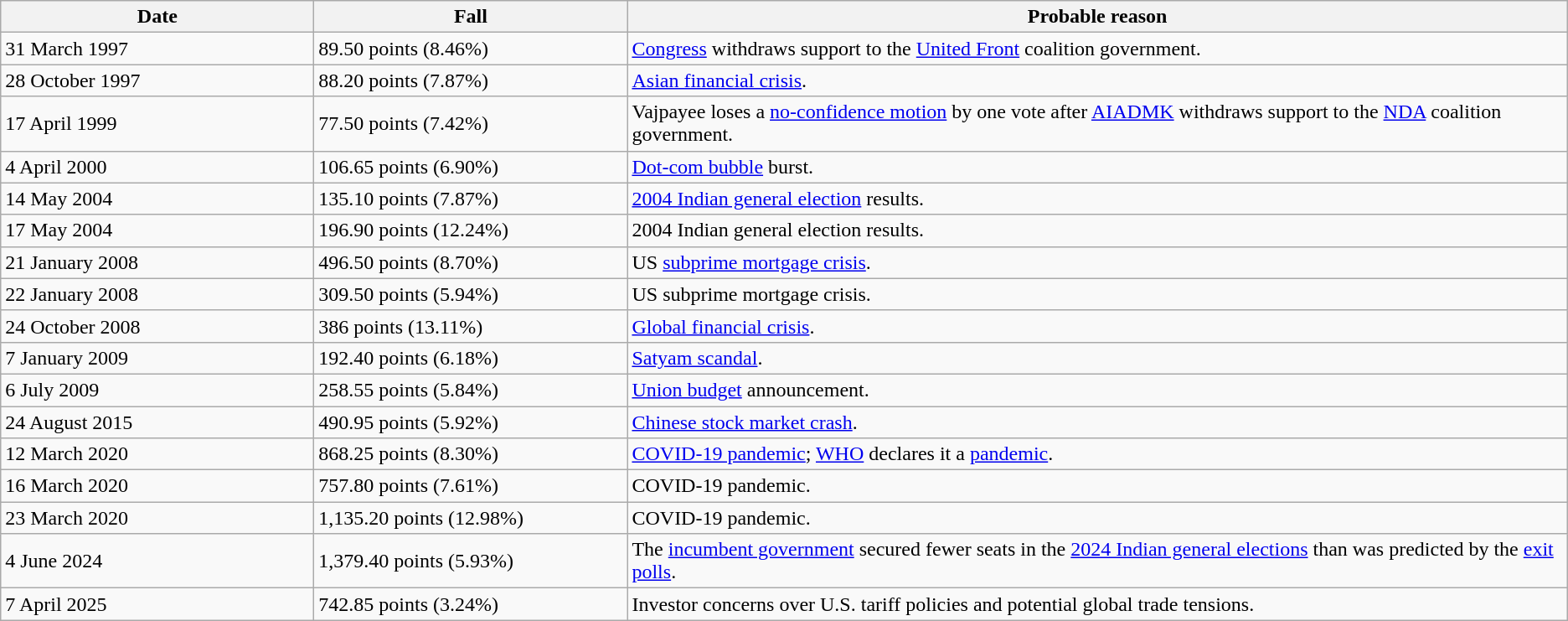<table class="wikitable">
<tr>
<th width="20%">Date</th>
<th width="20%">Fall</th>
<th width="60%">Probable reason</th>
</tr>
<tr>
<td>31 March 1997</td>
<td>89.50 points (8.46%)</td>
<td><a href='#'>Congress</a> withdraws support to the <a href='#'>United Front</a> coalition government.</td>
</tr>
<tr>
<td>28 October 1997</td>
<td>88.20 points (7.87%)</td>
<td><a href='#'>Asian financial crisis</a>.</td>
</tr>
<tr>
<td>17 April 1999</td>
<td>77.50 points (7.42%)</td>
<td>Vajpayee loses a <a href='#'>no-confidence motion</a> by one vote after <a href='#'>AIADMK</a> withdraws support to the <a href='#'>NDA</a> coalition government.</td>
</tr>
<tr>
<td>4 April 2000</td>
<td>106.65 points (6.90%)</td>
<td><a href='#'>Dot-com bubble</a> burst.</td>
</tr>
<tr>
<td>14 May 2004</td>
<td>135.10 points (7.87%)</td>
<td><a href='#'>2004 Indian general election</a> results.</td>
</tr>
<tr>
<td>17 May 2004</td>
<td>196.90 points (12.24%)</td>
<td>2004 Indian general election results.</td>
</tr>
<tr>
<td>21 January 2008</td>
<td>496.50 points (8.70%)</td>
<td>US <a href='#'>subprime mortgage crisis</a>.</td>
</tr>
<tr>
<td>22 January 2008</td>
<td>309.50 points (5.94%)</td>
<td>US subprime mortgage crisis.</td>
</tr>
<tr>
<td>24 October 2008</td>
<td>386 points (13.11%)</td>
<td><a href='#'>Global financial crisis</a>.</td>
</tr>
<tr>
<td>7 January 2009</td>
<td>192.40 points (6.18%)</td>
<td><a href='#'>Satyam scandal</a>.</td>
</tr>
<tr>
<td>6 July 2009</td>
<td>258.55 points (5.84%)</td>
<td><a href='#'>Union budget</a> announcement.</td>
</tr>
<tr>
<td>24 August 2015</td>
<td>490.95 points (5.92%)</td>
<td><a href='#'>Chinese stock market crash</a>.</td>
</tr>
<tr>
<td>12 March 2020</td>
<td>868.25 points (8.30%)</td>
<td><a href='#'>COVID-19 pandemic</a>; <a href='#'>WHO</a> declares it a <a href='#'>pandemic</a>.</td>
</tr>
<tr>
<td>16 March 2020</td>
<td>757.80 points (7.61%)</td>
<td>COVID-19 pandemic.</td>
</tr>
<tr>
<td>23 March 2020</td>
<td>1,135.20 points (12.98%)</td>
<td>COVID-19 pandemic.</td>
</tr>
<tr>
<td>4 June 2024</td>
<td>1,379.40 points (5.93%)</td>
<td>The <a href='#'>incumbent government</a> secured fewer seats in the <a href='#'>2024 Indian general elections</a> than was predicted by the <a href='#'>exit polls</a>.</td>
</tr>
<tr>
<td>7 April 2025</td>
<td>742.85 points (3.24%)</td>
<td>Investor concerns over U.S. tariff policies and potential global trade tensions. </td>
</tr>
</table>
